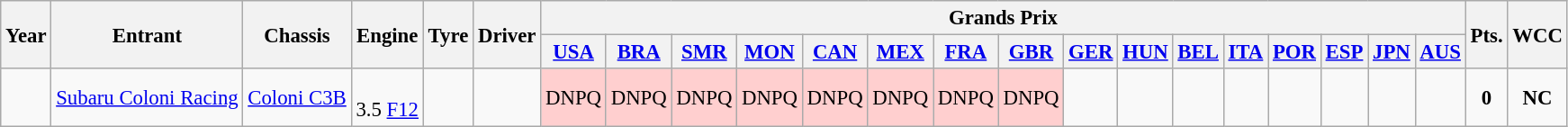<table class="wikitable" style="text-align:center; font-size:95%">
<tr>
<th rowspan="2">Year</th>
<th rowspan="2">Entrant</th>
<th rowspan="2">Chassis</th>
<th rowspan="2">Engine</th>
<th rowspan="2">Tyre</th>
<th rowspan="2">Driver</th>
<th colspan="16">Grands Prix</th>
<th rowspan="2">Pts.</th>
<th rowspan="2">WCC</th>
</tr>
<tr>
<th><a href='#'>USA</a></th>
<th><a href='#'>BRA</a></th>
<th><a href='#'>SMR</a></th>
<th><a href='#'>MON</a></th>
<th><a href='#'>CAN</a></th>
<th><a href='#'>MEX</a></th>
<th><a href='#'>FRA</a></th>
<th><a href='#'>GBR</a></th>
<th><a href='#'>GER</a></th>
<th><a href='#'>HUN</a></th>
<th><a href='#'>BEL</a></th>
<th><a href='#'>ITA</a></th>
<th><a href='#'>POR</a></th>
<th><a href='#'>ESP</a></th>
<th><a href='#'>JPN</a></th>
<th><a href='#'>AUS</a></th>
</tr>
<tr>
<td></td>
<td><a href='#'>Subaru Coloni Racing</a></td>
<td><a href='#'>Coloni C3B</a></td>
<td><br>3.5 <a href='#'>F12</a></td>
<td></td>
<td align="left"></td>
<td style="background:#FFCFCF;">DNPQ</td>
<td style="background:#FFCFCF;">DNPQ</td>
<td style="background:#FFCFCF;">DNPQ</td>
<td style="background:#FFCFCF;">DNPQ</td>
<td style="background:#FFCFCF;">DNPQ</td>
<td style="background:#FFCFCF;">DNPQ</td>
<td style="background:#FFCFCF;">DNPQ</td>
<td style="background:#FFCFCF;">DNPQ</td>
<td></td>
<td></td>
<td></td>
<td></td>
<td></td>
<td></td>
<td></td>
<td></td>
<td><strong>0</strong></td>
<td><strong>NC</strong></td>
</tr>
</table>
